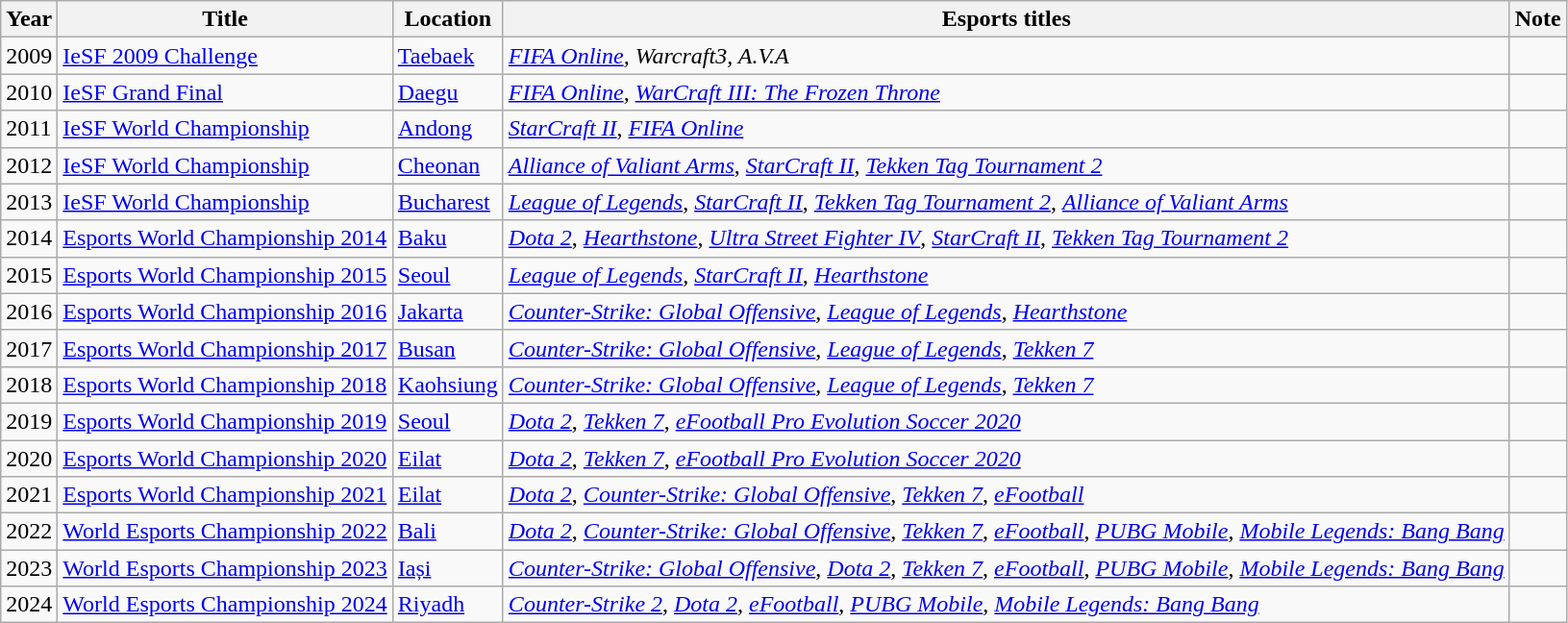<table class="wikitable">
<tr>
<th>Year</th>
<th>Title</th>
<th>Location</th>
<th>Esports titles</th>
<th>Note</th>
</tr>
<tr>
<td>2009</td>
<td><a href='#'>IeSF 2009 Challenge</a></td>
<td> <a href='#'>Taebaek</a></td>
<td><em><a href='#'>FIFA Online</a>, Warcraft3, A.V.A</em></td>
<td></td>
</tr>
<tr>
<td>2010</td>
<td><a href='#'>IeSF Grand Final</a></td>
<td> <a href='#'>Daegu</a></td>
<td><em><a href='#'>FIFA Online</a></em>, <em><a href='#'>WarCraft III: The Frozen Throne</a></em></td>
<td></td>
</tr>
<tr>
<td>2011</td>
<td><a href='#'>IeSF World Championship</a></td>
<td> <a href='#'>Andong</a></td>
<td><em><a href='#'>StarCraft II</a></em>, <em><a href='#'>FIFA Online</a></em></td>
<td></td>
</tr>
<tr>
<td>2012</td>
<td><a href='#'>IeSF World Championship</a></td>
<td> <a href='#'>Cheonan</a></td>
<td><em><a href='#'>Alliance of Valiant Arms</a></em>, <em><a href='#'>StarCraft II</a></em>, <em><a href='#'>Tekken Tag Tournament 2</a></em></td>
<td></td>
</tr>
<tr>
<td>2013</td>
<td><a href='#'>IeSF World Championship</a></td>
<td> <a href='#'>Bucharest</a></td>
<td><em><a href='#'>League of Legends</a></em>, <em><a href='#'>StarCraft II</a></em>, <em><a href='#'>Tekken Tag Tournament 2</a></em>, <em><a href='#'>Alliance of Valiant Arms</a></em></td>
<td></td>
</tr>
<tr>
<td>2014</td>
<td><a href='#'>Esports World Championship 2014</a></td>
<td> <a href='#'>Baku</a></td>
<td><em><a href='#'>Dota 2</a></em>, <em><a href='#'>Hearthstone</a></em>, <em><a href='#'>Ultra Street Fighter IV</a></em>, <em><a href='#'>StarCraft II</a></em>, <em><a href='#'>Tekken Tag Tournament 2</a></em></td>
<td></td>
</tr>
<tr>
<td>2015</td>
<td><a href='#'>Esports World Championship 2015</a></td>
<td> <a href='#'>Seoul</a></td>
<td><em><a href='#'>League of Legends</a></em>, <em><a href='#'>StarCraft II</a></em>, <em><a href='#'>Hearthstone</a></em></td>
<td></td>
</tr>
<tr>
<td>2016</td>
<td><a href='#'>Esports World Championship 2016</a></td>
<td> <a href='#'>Jakarta</a></td>
<td><em><a href='#'>Counter-Strike: Global Offensive</a></em>, <em><a href='#'>League of Legends</a></em>, <em><a href='#'>Hearthstone</a></em></td>
<td></td>
</tr>
<tr>
<td>2017</td>
<td><a href='#'>Esports World Championship 2017</a></td>
<td> <a href='#'>Busan</a></td>
<td><em><a href='#'>Counter-Strike: Global Offensive</a></em>, <em><a href='#'>League of Legends</a></em>, <em><a href='#'>Tekken 7</a></em></td>
<td></td>
</tr>
<tr>
<td>2018</td>
<td><a href='#'>Esports World Championship 2018</a></td>
<td> <a href='#'>Kaohsiung</a></td>
<td><em><a href='#'>Counter-Strike: Global Offensive</a></em>, <em><a href='#'>League of Legends</a></em>, <em><a href='#'>Tekken 7</a></em></td>
<td></td>
</tr>
<tr>
<td>2019</td>
<td><a href='#'>Esports World Championship 2019</a></td>
<td> <a href='#'>Seoul</a></td>
<td><em><a href='#'>Dota 2</a></em>, <em><a href='#'>Tekken 7</a></em>,  <em><a href='#'>eFootball Pro Evolution Soccer 2020</a></em></td>
<td></td>
</tr>
<tr>
<td>2020</td>
<td><a href='#'>Esports World Championship 2020</a></td>
<td> <a href='#'>Eilat</a></td>
<td><em><a href='#'>Dota 2</a></em>, <em><a href='#'>Tekken 7</a></em>,  <em><a href='#'>eFootball Pro Evolution Soccer 2020</a></em></td>
<td></td>
</tr>
<tr>
<td>2021</td>
<td><a href='#'>Esports World Championship 2021</a></td>
<td> <a href='#'>Eilat</a></td>
<td><em><a href='#'>Dota 2</a></em>,  <em><a href='#'>Counter-Strike: Global Offensive</a></em>, <em><a href='#'>Tekken 7</a></em>,  <em><a href='#'>eFootball</a></em></td>
<td></td>
</tr>
<tr>
<td>2022</td>
<td><a href='#'>World Esports Championship 2022</a></td>
<td> <a href='#'>Bali</a></td>
<td><em><a href='#'>Dota 2</a></em>,  <em><a href='#'>Counter-Strike: Global Offensive</a></em>, <em><a href='#'>Tekken 7</a></em>,  <em><a href='#'>eFootball</a></em>, <em><a href='#'>PUBG Mobile</a></em>, <em><a href='#'>Mobile Legends: Bang Bang</a></em></td>
<td></td>
</tr>
<tr>
<td>2023</td>
<td><a href='#'>World Esports Championship 2023</a></td>
<td> <a href='#'>Iași</a></td>
<td><em><a href='#'>Counter-Strike: Global Offensive</a></em>, <em><a href='#'>Dota 2</a></em>, <em><a href='#'>Tekken 7</a></em>,  <em><a href='#'>eFootball</a></em>, <em><a href='#'>PUBG Mobile</a></em>, <em><a href='#'>Mobile Legends: Bang Bang</a></em></td>
<td></td>
</tr>
<tr>
<td>2024</td>
<td><a href='#'>World Esports Championship 2024</a></td>
<td> <a href='#'>Riyadh</a></td>
<td><em><a href='#'>Counter-Strike 2</a></em>, <em><a href='#'>Dota 2</a></em>, <em><a href='#'>eFootball</a></em>, <em><a href='#'>PUBG Mobile</a></em>, <em><a href='#'>Mobile Legends: Bang Bang</a></em></td>
<td></td>
</tr>
</table>
